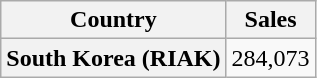<table class="wikitable plainrowheaders" style="text-align:center">
<tr>
<th scope="col">Country</th>
<th scope="col">Sales</th>
</tr>
<tr>
<th scope="row">South Korea (RIAK)</th>
<td>284,073</td>
</tr>
</table>
